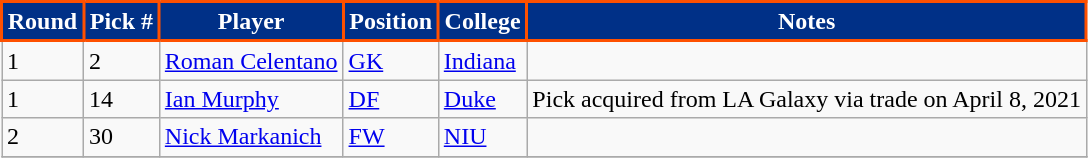<table class="wikitable" style="text-align:left; font-size:100%;">
<tr>
<th style="background:#003087; color:#FFFFFF; border:2px solid #FE5000;" scope="col">Round</th>
<th style="background:#003087; color:#FFFFFF; border:2px solid #FE5000;" scope="col">Pick #</th>
<th style="background:#003087; color:#FFFFFF; border:2px solid #FE5000;" scope="col">Player</th>
<th style="background:#003087; color:#FFFFFF; border:2px solid #FE5000;" scope="col">Position</th>
<th style="background:#003087; color:#FFFFFF; border:2px solid #FE5000;" scope="col">College</th>
<th style="background:#003087; color:#FFFFFF; border:2px solid #FE5000;" scope="col">Notes</th>
</tr>
<tr>
<td>1</td>
<td>2</td>
<td> <a href='#'>Roman Celentano</a></td>
<td><a href='#'>GK</a></td>
<td><a href='#'>Indiana</a></td>
<td></td>
</tr>
<tr>
<td>1</td>
<td>14</td>
<td> <a href='#'>Ian Murphy</a></td>
<td><a href='#'>DF</a></td>
<td><a href='#'>Duke</a></td>
<td>Pick acquired from LA Galaxy via trade on April 8, 2021</td>
</tr>
<tr>
<td>2</td>
<td>30</td>
<td> <a href='#'>Nick Markanich</a></td>
<td><a href='#'>FW</a></td>
<td><a href='#'>NIU</a></td>
<td></td>
</tr>
<tr>
</tr>
</table>
